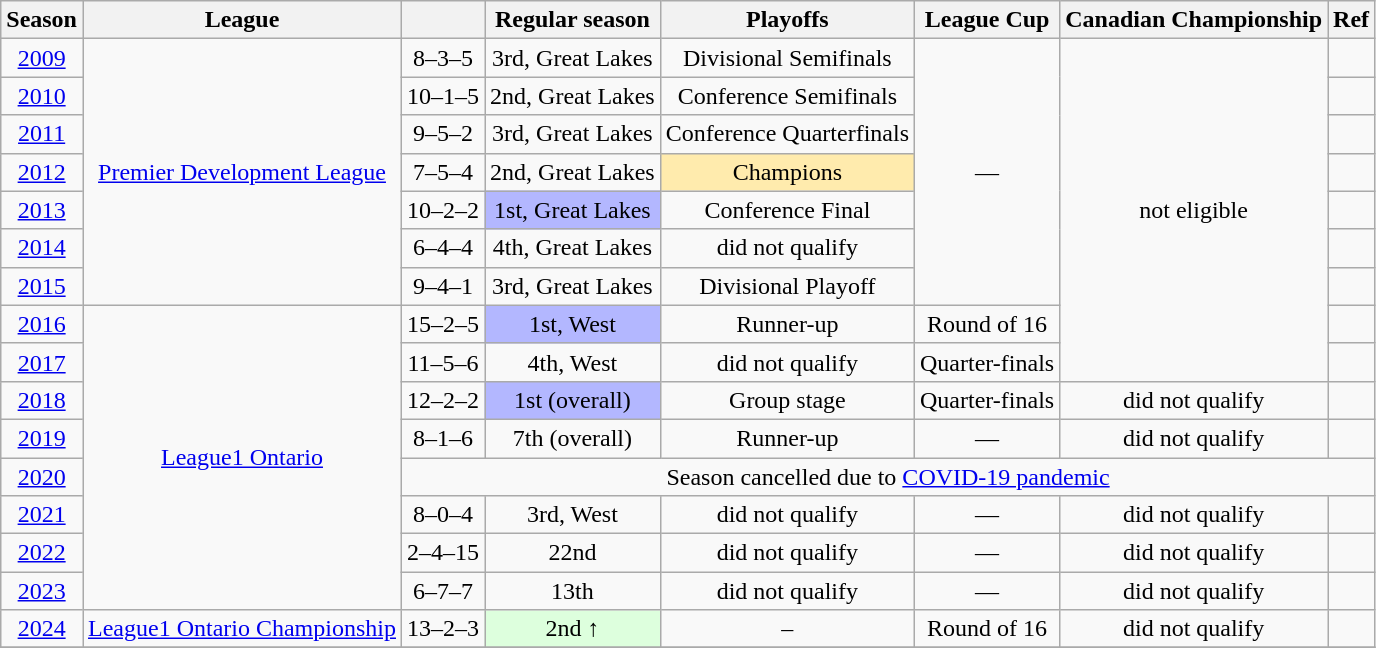<table class="wikitable" style="text-align: center;">
<tr>
<th>Season</th>
<th>League</th>
<th></th>
<th>Regular season</th>
<th>Playoffs</th>
<th>League Cup</th>
<th>Canadian Championship</th>
<th>Ref</th>
</tr>
<tr>
<td><a href='#'>2009</a></td>
<td rowspan="7"><a href='#'>Premier Development League</a></td>
<td>8–3–5</td>
<td>3rd, Great Lakes</td>
<td>Divisional Semifinals</td>
<td rowspan="7">—</td>
<td rowspan="9">not eligible</td>
<td></td>
</tr>
<tr>
<td><a href='#'>2010</a></td>
<td>10–1–5</td>
<td>2nd, Great Lakes</td>
<td>Conference Semifinals</td>
<td></td>
</tr>
<tr>
<td><a href='#'>2011</a></td>
<td>9–5–2</td>
<td>3rd, Great Lakes</td>
<td>Conference Quarterfinals</td>
<td></td>
</tr>
<tr>
<td><a href='#'>2012</a></td>
<td>7–5–4</td>
<td>2nd, Great Lakes</td>
<td bgcolor="FFEBAD">Champions</td>
<td></td>
</tr>
<tr>
<td><a href='#'>2013</a></td>
<td>10–2–2</td>
<td bgcolor="B3B7FF">1st, Great Lakes</td>
<td>Conference Final</td>
<td></td>
</tr>
<tr>
<td><a href='#'>2014</a></td>
<td>6–4–4</td>
<td>4th, Great Lakes</td>
<td>did not qualify</td>
<td></td>
</tr>
<tr>
<td><a href='#'>2015</a></td>
<td>9–4–1</td>
<td>3rd, Great Lakes</td>
<td>Divisional Playoff</td>
<td></td>
</tr>
<tr>
<td><a href='#'>2016</a></td>
<td rowspan="8"><a href='#'>League1 Ontario</a></td>
<td>15–2–5</td>
<td bgcolor="B3B7FF">1st, West</td>
<td>Runner-up</td>
<td>Round of 16</td>
<td></td>
</tr>
<tr>
<td><a href='#'>2017</a></td>
<td>11–5–6</td>
<td>4th, West</td>
<td>did not qualify</td>
<td>Quarter-finals</td>
<td></td>
</tr>
<tr>
<td><a href='#'>2018</a></td>
<td>12–2–2</td>
<td bgcolor="B3B7FF">1st (overall)</td>
<td>Group stage</td>
<td>Quarter-finals</td>
<td>did not qualify</td>
<td></td>
</tr>
<tr>
<td><a href='#'>2019</a></td>
<td>8–1–6</td>
<td>7th (overall)</td>
<td>Runner-up</td>
<td>—</td>
<td>did not qualify</td>
<td></td>
</tr>
<tr>
<td><a href='#'>2020</a></td>
<td colspan="6">Season cancelled due to <a href='#'>COVID-19 pandemic</a></td>
</tr>
<tr>
<td><a href='#'>2021</a></td>
<td>8–0–4</td>
<td>3rd, West</td>
<td>did not qualify</td>
<td>—</td>
<td>did not qualify</td>
<td></td>
</tr>
<tr>
<td><a href='#'>2022</a></td>
<td>2–4–15</td>
<td>22nd</td>
<td>did not qualify</td>
<td>—</td>
<td>did not qualify</td>
<td></td>
</tr>
<tr>
<td><a href='#'>2023</a></td>
<td>6–7–7</td>
<td>13th</td>
<td>did not qualify</td>
<td>—</td>
<td>did not qualify</td>
<td></td>
</tr>
<tr>
<td><a href='#'>2024</a></td>
<td><a href='#'>League1 Ontario Championship</a></td>
<td>13–2–3</td>
<td style="background:#ddffdd">2nd ↑</td>
<td>–</td>
<td>Round of 16</td>
<td>did not qualify</td>
<td></td>
</tr>
<tr>
</tr>
</table>
